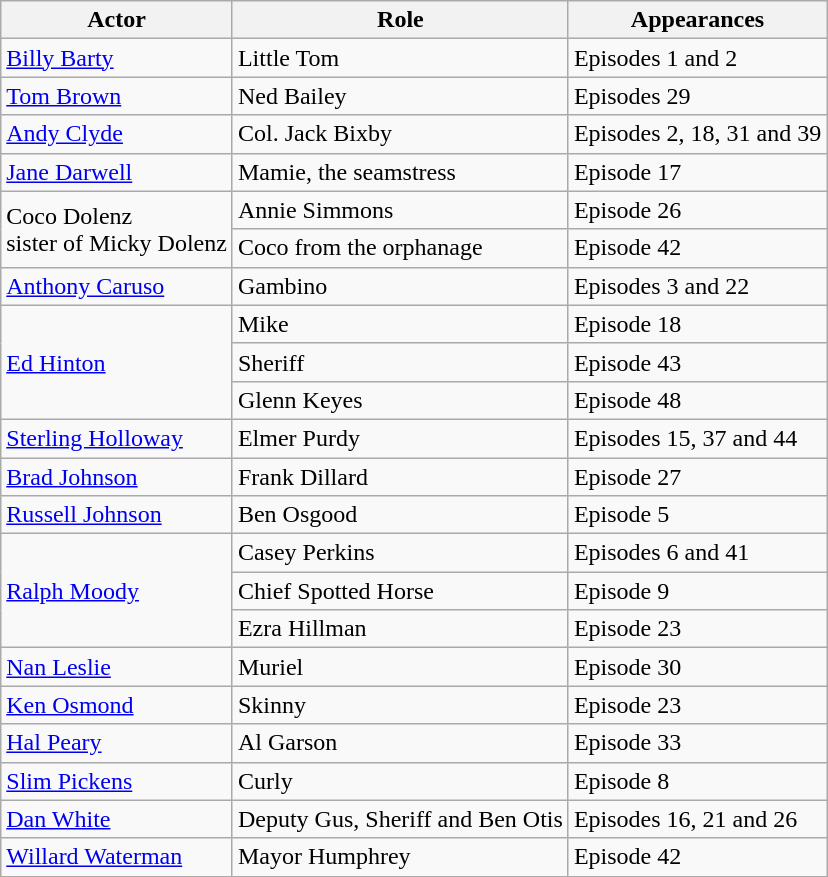<table class="wikitable">
<tr>
<th>Actor</th>
<th>Role</th>
<th>Appearances</th>
</tr>
<tr>
<td><a href='#'>Billy Barty</a></td>
<td>Little Tom</td>
<td>Episodes 1 and 2</td>
</tr>
<tr>
<td><a href='#'>Tom Brown</a></td>
<td>Ned Bailey</td>
<td>Episodes 29</td>
</tr>
<tr>
<td><a href='#'>Andy Clyde</a></td>
<td>Col. Jack Bixby</td>
<td>Episodes 2, 18, 31 and 39</td>
</tr>
<tr>
<td><a href='#'>Jane Darwell</a></td>
<td>Mamie, the seamstress</td>
<td>Episode 17</td>
</tr>
<tr>
<td rowspan="2">Coco Dolenz <br>sister of Micky Dolenz</td>
<td>Annie Simmons</td>
<td>Episode 26</td>
</tr>
<tr>
<td>Coco from the orphanage</td>
<td>Episode 42</td>
</tr>
<tr>
<td><a href='#'>Anthony Caruso</a></td>
<td>Gambino</td>
<td>Episodes 3 and 22</td>
</tr>
<tr>
<td rowspan="3"><a href='#'>Ed Hinton</a></td>
<td>Mike</td>
<td>Episode 18</td>
</tr>
<tr>
<td>Sheriff</td>
<td>Episode 43</td>
</tr>
<tr>
<td>Glenn Keyes</td>
<td>Episode 48</td>
</tr>
<tr>
<td><a href='#'>Sterling Holloway</a></td>
<td>Elmer Purdy</td>
<td>Episodes 15, 37 and 44</td>
</tr>
<tr>
<td><a href='#'>Brad Johnson</a></td>
<td>Frank Dillard</td>
<td>Episode 27</td>
</tr>
<tr>
<td><a href='#'>Russell Johnson</a></td>
<td>Ben Osgood</td>
<td>Episode 5</td>
</tr>
<tr>
<td rowspan="3"><a href='#'>Ralph Moody</a></td>
<td>Casey Perkins</td>
<td>Episodes 6 and 41</td>
</tr>
<tr>
<td>Chief Spotted Horse</td>
<td>Episode 9</td>
</tr>
<tr>
<td>Ezra Hillman</td>
<td>Episode 23</td>
</tr>
<tr>
<td><a href='#'>Nan Leslie</a></td>
<td>Muriel</td>
<td>Episode 30</td>
</tr>
<tr>
<td><a href='#'>Ken Osmond</a></td>
<td>Skinny</td>
<td>Episode 23</td>
</tr>
<tr>
<td><a href='#'>Hal Peary</a></td>
<td>Al Garson</td>
<td>Episode 33</td>
</tr>
<tr>
<td><a href='#'>Slim Pickens</a></td>
<td>Curly</td>
<td>Episode 8</td>
</tr>
<tr>
<td><a href='#'>Dan White</a></td>
<td>Deputy Gus, Sheriff and Ben Otis</td>
<td>Episodes 16, 21 and 26</td>
</tr>
<tr>
<td><a href='#'>Willard Waterman</a></td>
<td>Mayor Humphrey</td>
<td>Episode 42</td>
</tr>
</table>
